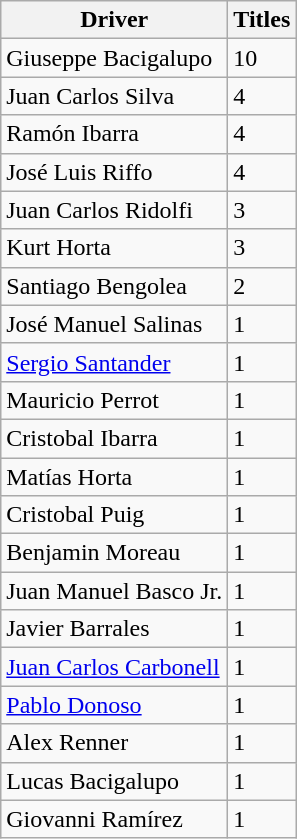<table class="wikitable">
<tr>
<th>Driver</th>
<th>Titles</th>
</tr>
<tr>
<td> Giuseppe Bacigalupo</td>
<td>10</td>
</tr>
<tr>
<td> Juan Carlos Silva</td>
<td>4</td>
</tr>
<tr>
<td> Ramón Ibarra</td>
<td>4</td>
</tr>
<tr>
<td> José Luis Riffo</td>
<td>4</td>
</tr>
<tr>
<td> Juan Carlos Ridolfi</td>
<td>3</td>
</tr>
<tr>
<td> Kurt Horta</td>
<td>3</td>
</tr>
<tr>
<td> Santiago Bengolea</td>
<td>2</td>
</tr>
<tr>
<td> José Manuel Salinas</td>
<td>1</td>
</tr>
<tr>
<td> <a href='#'>Sergio Santander</a></td>
<td>1</td>
</tr>
<tr>
<td> Mauricio Perrot</td>
<td>1</td>
</tr>
<tr>
<td> Cristobal Ibarra</td>
<td>1</td>
</tr>
<tr>
<td> Matías Horta</td>
<td>1</td>
</tr>
<tr>
<td> Cristobal Puig</td>
<td>1</td>
</tr>
<tr>
<td> Benjamin Moreau</td>
<td>1</td>
</tr>
<tr>
<td> Juan Manuel Basco Jr.</td>
<td>1</td>
</tr>
<tr>
<td> Javier Barrales</td>
<td>1</td>
</tr>
<tr>
<td> <a href='#'>Juan Carlos Carbonell</a></td>
<td>1</td>
</tr>
<tr>
<td> <a href='#'>Pablo Donoso</a></td>
<td>1</td>
</tr>
<tr>
<td> Alex Renner</td>
<td>1</td>
</tr>
<tr>
<td> Lucas Bacigalupo</td>
<td>1</td>
</tr>
<tr>
<td> Giovanni Ramírez</td>
<td>1</td>
</tr>
</table>
